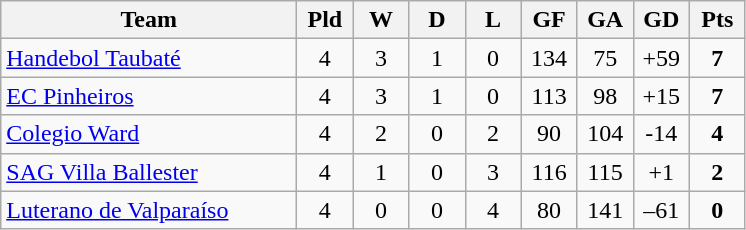<table class="wikitable" style="text-align: center;">
<tr>
<th width="190">Team</th>
<th width="30">Pld</th>
<th width="30">W</th>
<th width="30">D</th>
<th width="30">L</th>
<th width="30">GF</th>
<th width="30">GA</th>
<th width="30">GD</th>
<th width="30">Pts</th>
</tr>
<tr>
<td align="left"> <a href='#'>Handebol Taubaté</a></td>
<td>4</td>
<td>3</td>
<td>1</td>
<td>0</td>
<td>134</td>
<td>75</td>
<td>+59</td>
<td><strong>7</strong></td>
</tr>
<tr>
<td align="left"> <a href='#'>EC Pinheiros</a></td>
<td>4</td>
<td>3</td>
<td>1</td>
<td>0</td>
<td>113</td>
<td>98</td>
<td>+15</td>
<td><strong>7</strong></td>
</tr>
<tr>
<td align="left"> <a href='#'>Colegio Ward</a></td>
<td>4</td>
<td>2</td>
<td>0</td>
<td>2</td>
<td>90</td>
<td>104</td>
<td>-14</td>
<td><strong>4</strong></td>
</tr>
<tr>
<td align="left"> <a href='#'>SAG Villa Ballester</a></td>
<td>4</td>
<td>1</td>
<td>0</td>
<td>3</td>
<td>116</td>
<td>115</td>
<td>+1</td>
<td><strong>2</strong></td>
</tr>
<tr>
<td align="left"> <a href='#'>Luterano de Valparaíso</a></td>
<td>4</td>
<td>0</td>
<td>0</td>
<td>4</td>
<td>80</td>
<td>141</td>
<td>–61</td>
<td><strong>0</strong></td>
</tr>
</table>
